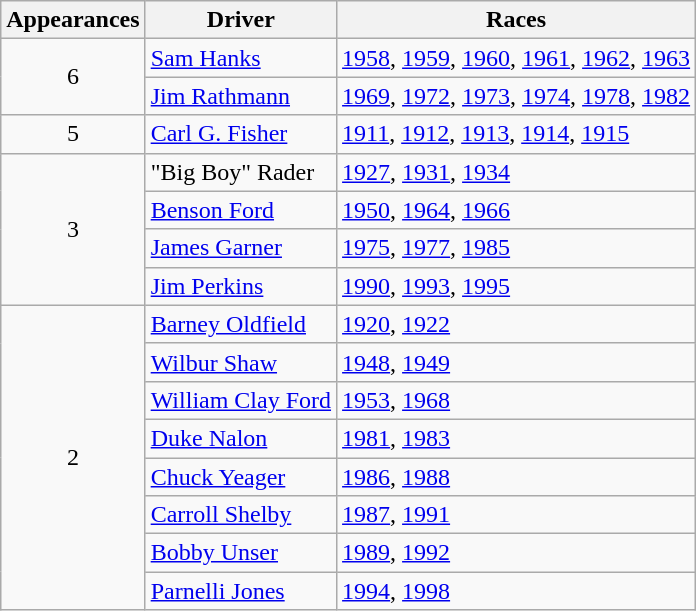<table class="wikitable">
<tr>
<th>Appearances</th>
<th>Driver</th>
<th>Races</th>
</tr>
<tr>
<td align="center" valign="center" rowspan="2">6</td>
<td><a href='#'>Sam Hanks</a></td>
<td><a href='#'>1958</a>, <a href='#'>1959</a>, <a href='#'>1960</a>, <a href='#'>1961</a>, <a href='#'>1962</a>, <a href='#'>1963</a></td>
</tr>
<tr>
<td><a href='#'>Jim Rathmann</a></td>
<td><a href='#'>1969</a>, <a href='#'>1972</a>, <a href='#'>1973</a>, <a href='#'>1974</a>, <a href='#'>1978</a>, <a href='#'>1982</a></td>
</tr>
<tr>
<td align="center">5</td>
<td><a href='#'>Carl G. Fisher</a></td>
<td><a href='#'>1911</a>, <a href='#'>1912</a>, <a href='#'>1913</a>, <a href='#'>1914</a>, <a href='#'>1915</a></td>
</tr>
<tr>
<td align="center" valign="center" rowspan="4">3</td>
<td>"Big Boy" Rader</td>
<td><a href='#'>1927</a>, <a href='#'>1931</a>, <a href='#'>1934</a></td>
</tr>
<tr>
<td><a href='#'>Benson Ford</a></td>
<td><a href='#'>1950</a>, <a href='#'>1964</a>, <a href='#'>1966</a></td>
</tr>
<tr>
<td><a href='#'>James Garner</a></td>
<td><a href='#'>1975</a>, <a href='#'>1977</a>, <a href='#'>1985</a></td>
</tr>
<tr>
<td><a href='#'>Jim Perkins</a></td>
<td><a href='#'>1990</a>, <a href='#'>1993</a>, <a href='#'>1995</a></td>
</tr>
<tr>
<td align="center" valign="center" rowspan="8">2</td>
<td><a href='#'>Barney Oldfield</a></td>
<td><a href='#'>1920</a>, <a href='#'>1922</a></td>
</tr>
<tr>
<td><a href='#'>Wilbur Shaw</a></td>
<td><a href='#'>1948</a>, <a href='#'>1949</a></td>
</tr>
<tr>
<td><a href='#'>William Clay Ford</a></td>
<td><a href='#'>1953</a>, <a href='#'>1968</a></td>
</tr>
<tr>
<td><a href='#'>Duke Nalon</a></td>
<td><a href='#'>1981</a>, <a href='#'>1983</a></td>
</tr>
<tr>
<td><a href='#'>Chuck Yeager</a></td>
<td><a href='#'>1986</a>, <a href='#'>1988</a></td>
</tr>
<tr>
<td><a href='#'>Carroll Shelby</a></td>
<td><a href='#'>1987</a>, <a href='#'>1991</a></td>
</tr>
<tr>
<td><a href='#'>Bobby Unser</a></td>
<td><a href='#'>1989</a>, <a href='#'>1992</a></td>
</tr>
<tr>
<td><a href='#'>Parnelli Jones</a></td>
<td><a href='#'>1994</a>, <a href='#'>1998</a></td>
</tr>
</table>
